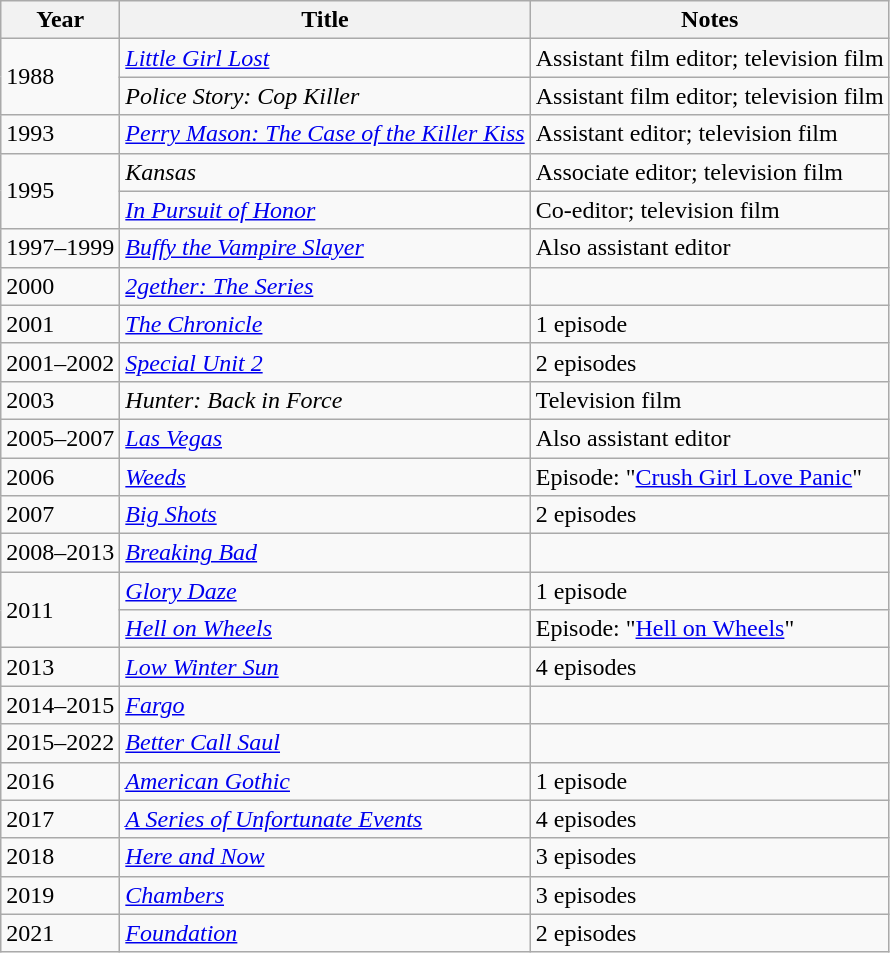<table class="wikitable sortable">
<tr>
<th>Year</th>
<th>Title</th>
<th class="unsortable">Notes</th>
</tr>
<tr>
<td rowspan=2>1988</td>
<td><em><a href='#'>Little Girl Lost</a></em></td>
<td>Assistant film editor; television film </td>
</tr>
<tr>
<td><em>Police Story: Cop Killer</em></td>
<td>Assistant film editor; television film</td>
</tr>
<tr>
<td>1993</td>
<td><em><a href='#'>Perry Mason: The Case of the Killer Kiss</a></em></td>
<td>Assistant editor; television film</td>
</tr>
<tr>
<td rowspan=2>1995</td>
<td><em>Kansas</em></td>
<td>Associate editor; television film</td>
</tr>
<tr>
<td><em><a href='#'>In Pursuit of Honor</a></em></td>
<td>Co-editor; television film</td>
</tr>
<tr>
<td>1997–1999</td>
<td><em><a href='#'>Buffy the Vampire Slayer</a></em></td>
<td>Also assistant editor</td>
</tr>
<tr>
<td>2000</td>
<td><em><a href='#'>2gether: The Series</a></em></td>
<td></td>
</tr>
<tr>
<td>2001</td>
<td><em><a href='#'>The Chronicle</a></em></td>
<td>1 episode</td>
</tr>
<tr>
<td>2001–2002</td>
<td><em><a href='#'>Special Unit 2</a></em></td>
<td>2 episodes</td>
</tr>
<tr>
<td>2003</td>
<td><em>Hunter: Back in Force</em></td>
<td>Television film</td>
</tr>
<tr>
<td>2005–2007</td>
<td><em><a href='#'>Las Vegas</a></em></td>
<td>Also assistant editor</td>
</tr>
<tr>
<td>2006</td>
<td><em><a href='#'>Weeds</a></em></td>
<td>Episode: "<a href='#'>Crush Girl Love Panic</a>"</td>
</tr>
<tr>
<td>2007</td>
<td><em><a href='#'>Big Shots</a></em></td>
<td>2 episodes</td>
</tr>
<tr>
<td>2008–2013</td>
<td><em><a href='#'>Breaking Bad</a></em></td>
<td></td>
</tr>
<tr>
<td rowspan=2>2011</td>
<td><em><a href='#'>Glory Daze</a></em></td>
<td>1 episode</td>
</tr>
<tr>
<td><em><a href='#'>Hell on Wheels</a></em></td>
<td>Episode: "<a href='#'>Hell on Wheels</a>"</td>
</tr>
<tr>
<td>2013</td>
<td><em><a href='#'>Low Winter Sun</a></em></td>
<td>4 episodes</td>
</tr>
<tr>
<td>2014–2015</td>
<td><em><a href='#'>Fargo</a></em></td>
<td></td>
</tr>
<tr>
<td>2015–2022</td>
<td><em><a href='#'>Better Call Saul</a></em></td>
<td></td>
</tr>
<tr>
<td>2016</td>
<td><em><a href='#'>American Gothic</a></em></td>
<td>1 episode</td>
</tr>
<tr>
<td>2017</td>
<td><em><a href='#'>A Series of Unfortunate Events</a></em></td>
<td>4 episodes</td>
</tr>
<tr>
<td>2018</td>
<td><em><a href='#'>Here and Now</a></em></td>
<td>3 episodes</td>
</tr>
<tr>
<td>2019</td>
<td><em><a href='#'>Chambers</a></em></td>
<td>3 episodes</td>
</tr>
<tr>
<td>2021</td>
<td><em><a href='#'>Foundation</a></em></td>
<td>2 episodes</td>
</tr>
</table>
